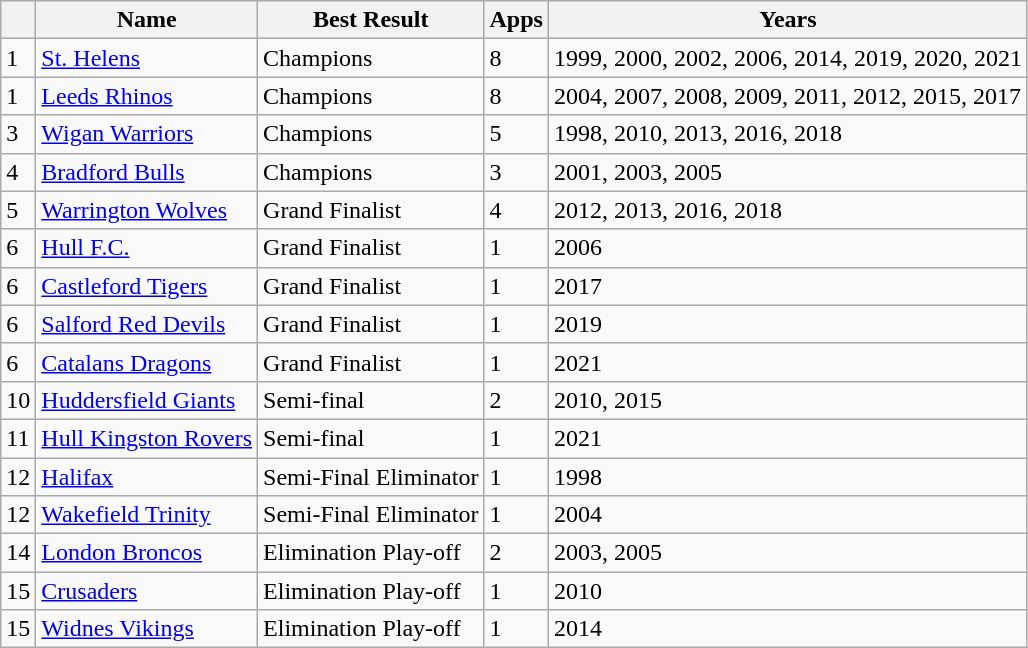<table class="wikitable">
<tr>
<th></th>
<th>Name</th>
<th>Best Result</th>
<th>Apps</th>
<th>Years</th>
</tr>
<tr>
<td>1</td>
<td> <a href='#'>St. Helens</a></td>
<td>Champions</td>
<td>8</td>
<td>1999, 2000, 2002, 2006, 2014, 2019, 2020, 2021</td>
</tr>
<tr>
<td>1</td>
<td> <a href='#'>Leeds Rhinos</a></td>
<td>Champions</td>
<td>8</td>
<td>2004, 2007, 2008, 2009, 2011, 2012, 2015, 2017</td>
</tr>
<tr>
<td>3</td>
<td> <a href='#'>Wigan Warriors</a></td>
<td>Champions</td>
<td>5</td>
<td>1998, 2010, 2013, 2016, 2018</td>
</tr>
<tr>
<td>4</td>
<td> <a href='#'>Bradford Bulls</a></td>
<td>Champions</td>
<td>3</td>
<td>2001, 2003, 2005</td>
</tr>
<tr>
<td>5</td>
<td> <a href='#'>Warrington Wolves</a></td>
<td>Grand Finalist</td>
<td>4</td>
<td>2012, 2013, 2016, 2018</td>
</tr>
<tr>
<td>6</td>
<td> <a href='#'>Hull F.C.</a></td>
<td>Grand Finalist</td>
<td>1</td>
<td>2006</td>
</tr>
<tr>
<td>6</td>
<td> <a href='#'>Castleford Tigers</a></td>
<td>Grand Finalist</td>
<td>1</td>
<td>2017</td>
</tr>
<tr>
<td>6</td>
<td> <a href='#'>Salford Red Devils</a></td>
<td>Grand Finalist</td>
<td>1</td>
<td>2019</td>
</tr>
<tr>
<td>6</td>
<td> <a href='#'>Catalans Dragons</a></td>
<td>Grand Finalist</td>
<td>1</td>
<td>2021</td>
</tr>
<tr>
<td>10</td>
<td> <a href='#'>Huddersfield Giants</a></td>
<td>Semi-final</td>
<td>2</td>
<td>2010, 2015</td>
</tr>
<tr>
<td>11</td>
<td> <a href='#'>Hull Kingston Rovers</a></td>
<td>Semi-final</td>
<td>1</td>
<td>2021</td>
</tr>
<tr>
<td>12</td>
<td> <a href='#'>Halifax</a></td>
<td>Semi-Final Eliminator</td>
<td>1</td>
<td>1998</td>
</tr>
<tr>
<td>12</td>
<td> <a href='#'>Wakefield Trinity</a></td>
<td>Semi-Final Eliminator</td>
<td>1</td>
<td>2004</td>
</tr>
<tr>
<td>14</td>
<td> <a href='#'>London Broncos</a></td>
<td>Elimination Play-off</td>
<td>2</td>
<td>2003, 2005</td>
</tr>
<tr>
<td>15</td>
<td> <a href='#'>Crusaders</a></td>
<td>Elimination Play-off</td>
<td>1</td>
<td>2010</td>
</tr>
<tr>
<td>15</td>
<td> <a href='#'>Widnes Vikings</a></td>
<td>Elimination Play-off</td>
<td>1</td>
<td>2014</td>
</tr>
</table>
